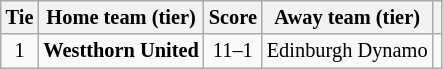<table class="wikitable" style="text-align:center; font-size:85%">
<tr>
<th>Tie</th>
<th>Home team (tier)</th>
<th>Score</th>
<th>Away team (tier)</th>
<th></th>
</tr>
<tr>
<td align="center">1</td>
<td><strong>Westthorn United</strong></td>
<td align="center">11–1</td>
<td>Edinburgh Dynamo</td>
<td></td>
</tr>
</table>
